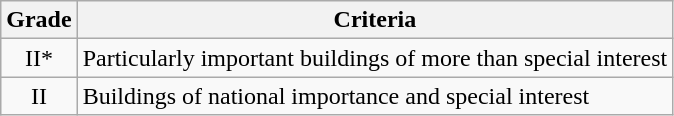<table class="wikitable">
<tr>
<th>Grade</th>
<th>Criteria</th>
</tr>
<tr>
<td align="center" >II*</td>
<td>Particularly important buildings of more than special interest</td>
</tr>
<tr>
<td align="center" >II</td>
<td>Buildings of national importance and special interest</td>
</tr>
</table>
